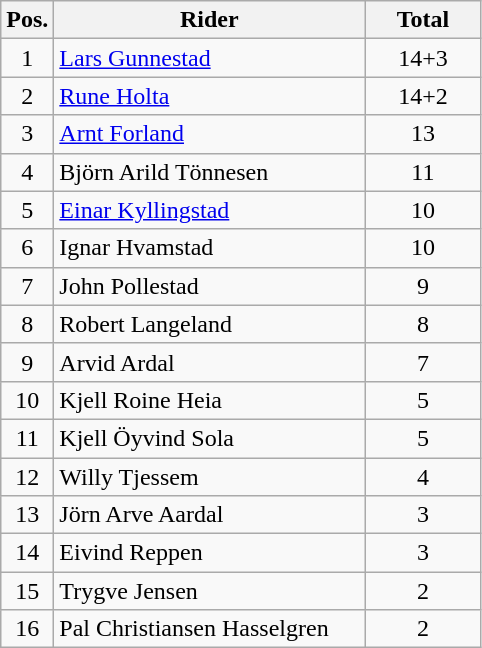<table class=wikitable>
<tr>
<th width=25px>Pos.</th>
<th width=200px>Rider</th>
<th width=70px>Total</th>
</tr>
<tr align=center >
<td>1</td>
<td align=left><a href='#'>Lars Gunnestad</a></td>
<td>14+3</td>
</tr>
<tr align=center>
<td>2</td>
<td align=left><a href='#'>Rune Holta</a></td>
<td>14+2</td>
</tr>
<tr align=center>
<td>3</td>
<td align=left><a href='#'>Arnt Forland</a></td>
<td>13</td>
</tr>
<tr align=center>
<td>4</td>
<td align=left>Björn Arild Tönnesen</td>
<td>11</td>
</tr>
<tr align=center>
<td>5</td>
<td align=left><a href='#'>Einar Kyllingstad</a></td>
<td>10</td>
</tr>
<tr align=center>
<td>6</td>
<td align=left>Ignar Hvamstad</td>
<td>10</td>
</tr>
<tr align=center>
<td>7</td>
<td align=left>John Pollestad</td>
<td>9</td>
</tr>
<tr align=center>
<td>8</td>
<td align=left>Robert Langeland</td>
<td>8</td>
</tr>
<tr align=center>
<td>9</td>
<td align=left>Arvid Ardal</td>
<td>7</td>
</tr>
<tr align=center>
<td>10</td>
<td align=left>Kjell Roine Heia</td>
<td>5</td>
</tr>
<tr align=center>
<td>11</td>
<td align=left>Kjell Öyvind Sola</td>
<td>5</td>
</tr>
<tr align=center>
<td>12</td>
<td align=left>Willy Tjessem</td>
<td>4</td>
</tr>
<tr align=center>
<td>13</td>
<td align=left>Jörn Arve Aardal</td>
<td>3</td>
</tr>
<tr align=center>
<td>14</td>
<td align=left>Eivind Reppen</td>
<td>3</td>
</tr>
<tr align=center>
<td>15</td>
<td align=left>Trygve Jensen</td>
<td>2</td>
</tr>
<tr align=center>
<td>16</td>
<td align=left>Pal Christiansen Hasselgren</td>
<td>2</td>
</tr>
</table>
